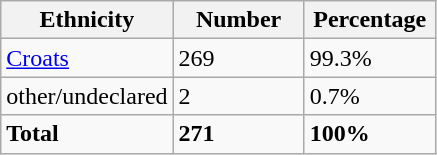<table class="wikitable">
<tr>
<th width="100px">Ethnicity</th>
<th width="80px">Number</th>
<th width="80px">Percentage</th>
</tr>
<tr>
<td><a href='#'>Croats</a></td>
<td>269</td>
<td>99.3%</td>
</tr>
<tr>
<td>other/undeclared</td>
<td>2</td>
<td>0.7%</td>
</tr>
<tr>
<td><strong>Total</strong></td>
<td><strong>271</strong></td>
<td><strong>100%</strong></td>
</tr>
</table>
